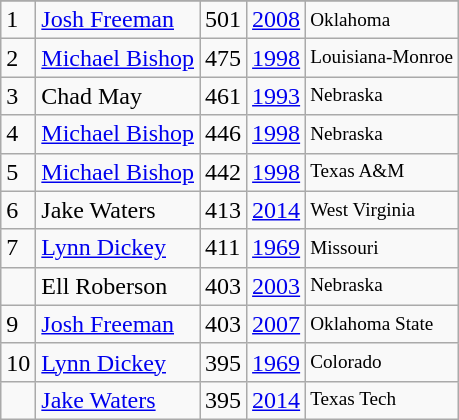<table class="wikitable">
<tr>
</tr>
<tr>
<td>1</td>
<td><a href='#'>Josh Freeman</a></td>
<td><abbr>501</abbr></td>
<td><a href='#'>2008</a></td>
<td style="font-size:80%;">Oklahoma</td>
</tr>
<tr>
<td>2</td>
<td><a href='#'>Michael Bishop</a></td>
<td><abbr>475</abbr></td>
<td><a href='#'>1998</a></td>
<td style="font-size:80%;">Louisiana-Monroe</td>
</tr>
<tr>
<td>3</td>
<td>Chad May</td>
<td><abbr>461</abbr></td>
<td><a href='#'>1993</a></td>
<td style="font-size:80%;">Nebraska</td>
</tr>
<tr>
<td>4</td>
<td><a href='#'>Michael Bishop</a></td>
<td><abbr>446</abbr></td>
<td><a href='#'>1998</a></td>
<td style="font-size:80%;">Nebraska</td>
</tr>
<tr>
<td>5</td>
<td><a href='#'>Michael Bishop</a></td>
<td><abbr>442</abbr></td>
<td><a href='#'>1998</a></td>
<td style="font-size:80%;">Texas A&M</td>
</tr>
<tr>
<td>6</td>
<td>Jake Waters</td>
<td><abbr>413</abbr></td>
<td><a href='#'>2014</a></td>
<td style="font-size:80%;">West Virginia</td>
</tr>
<tr>
<td>7</td>
<td><a href='#'>Lynn Dickey</a></td>
<td><abbr>411</abbr></td>
<td><a href='#'>1969</a></td>
<td style="font-size:80%;">Missouri</td>
</tr>
<tr>
<td></td>
<td>Ell Roberson</td>
<td><abbr>403</abbr></td>
<td><a href='#'>2003</a></td>
<td style="font-size:80%;">Nebraska</td>
</tr>
<tr>
<td>9</td>
<td><a href='#'>Josh Freeman</a></td>
<td><abbr>403</abbr></td>
<td><a href='#'>2007</a></td>
<td style="font-size:80%;">Oklahoma State</td>
</tr>
<tr>
<td>10</td>
<td><a href='#'>Lynn Dickey</a></td>
<td><abbr>395</abbr></td>
<td><a href='#'>1969</a></td>
<td style="font-size:80%;">Colorado</td>
</tr>
<tr>
<td></td>
<td><a href='#'>Jake Waters</a></td>
<td><abbr>395</abbr></td>
<td><a href='#'>2014</a></td>
<td style="font-size:80%;">Texas Tech</td>
</tr>
</table>
